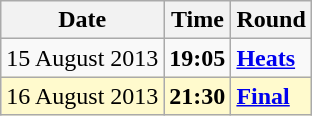<table class="wikitable">
<tr>
<th>Date</th>
<th>Time</th>
<th>Round</th>
</tr>
<tr>
<td>15 August 2013</td>
<td><strong>19:05</strong></td>
<td><strong><a href='#'>Heats</a></strong></td>
</tr>
<tr style=background:lemonchiffon>
<td>16 August 2013</td>
<td><strong>21:30</strong></td>
<td><strong><a href='#'>Final</a></strong></td>
</tr>
</table>
